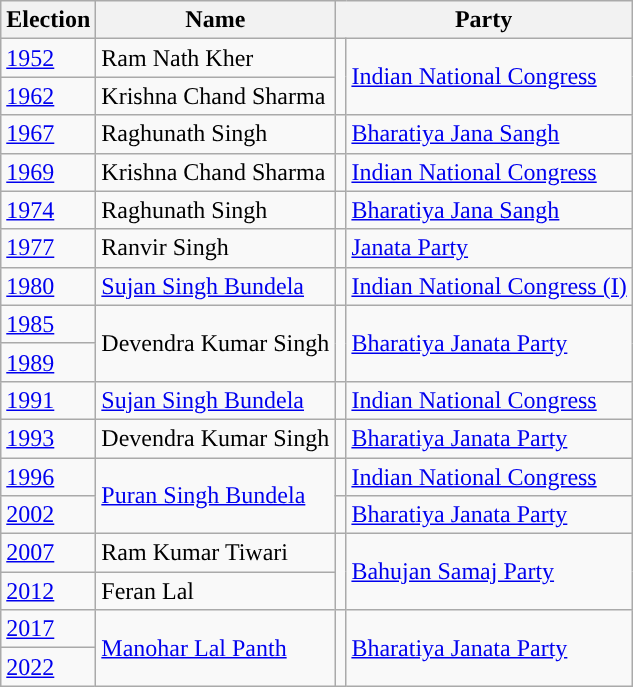<table class="wikitable sortable">
<tr>
<th>Election</th>
<th>Name</th>
<th colspan="2">Party</th>
</tr>
<tr>
<td><a href='#'>1952</a></td>
<td>Ram Nath Kher</td>
<td rowspan="2" style="background-color: "></td>
<td rowspan="2"><a href='#'>Indian National Congress</a></td>
</tr>
<tr>
<td><a href='#'>1962</a></td>
<td>Krishna Chand Sharma</td>
</tr>
<tr>
<td><a href='#'>1967</a></td>
<td>Raghunath Singh</td>
<td style="background-color: "></td>
<td><a href='#'>Bharatiya Jana Sangh</a></td>
</tr>
<tr>
<td><a href='#'>1969</a></td>
<td>Krishna Chand Sharma</td>
<td style="background-color: "></td>
<td><a href='#'>Indian National Congress</a></td>
</tr>
<tr>
<td><a href='#'>1974</a></td>
<td>Raghunath Singh</td>
<td style="background-color: "></td>
<td><a href='#'>Bharatiya Jana Sangh</a></td>
</tr>
<tr>
<td><a href='#'>1977</a></td>
<td>Ranvir Singh</td>
<td style="background-color: "></td>
<td><a href='#'>Janata Party</a></td>
</tr>
<tr>
<td><a href='#'>1980</a></td>
<td><a href='#'>Sujan Singh Bundela</a></td>
<td style="background-color: "></td>
<td><a href='#'>Indian National Congress (I)</a></td>
</tr>
<tr>
<td><a href='#'>1985</a></td>
<td rowspan="2">Devendra Kumar Singh</td>
<td rowspan="2" style="background-color: "></td>
<td rowspan="2"><a href='#'>Bharatiya Janata Party</a></td>
</tr>
<tr>
<td><a href='#'>1989</a></td>
</tr>
<tr>
<td><a href='#'>1991</a></td>
<td><a href='#'>Sujan Singh Bundela</a></td>
<td style="background-color: "></td>
<td><a href='#'>Indian National Congress</a></td>
</tr>
<tr>
<td><a href='#'>1993</a></td>
<td>Devendra Kumar Singh</td>
<td style="background-color: "></td>
<td><a href='#'>Bharatiya Janata Party</a></td>
</tr>
<tr>
<td><a href='#'>1996</a></td>
<td rowspan="2"><a href='#'>Puran Singh Bundela</a></td>
<td style="background-color: "></td>
<td><a href='#'>Indian National Congress</a></td>
</tr>
<tr>
<td><a href='#'>2002</a></td>
<td style="background-color: "></td>
<td><a href='#'>Bharatiya Janata Party</a></td>
</tr>
<tr>
<td><a href='#'>2007</a></td>
<td>Ram Kumar Tiwari</td>
<td rowspan="2" style="background-color: "></td>
<td rowspan="2"><a href='#'>Bahujan Samaj Party</a></td>
</tr>
<tr>
<td><a href='#'>2012</a></td>
<td>Feran Lal</td>
</tr>
<tr>
<td><a href='#'>2017</a></td>
<td rowspan="2"><a href='#'>Manohar Lal Panth</a></td>
<td rowspan="2" style="background-color: "></td>
<td rowspan="2"><a href='#'>Bharatiya Janata Party</a></td>
</tr>
<tr>
<td><a href='#'>2022</a></td>
</tr>
</table>
